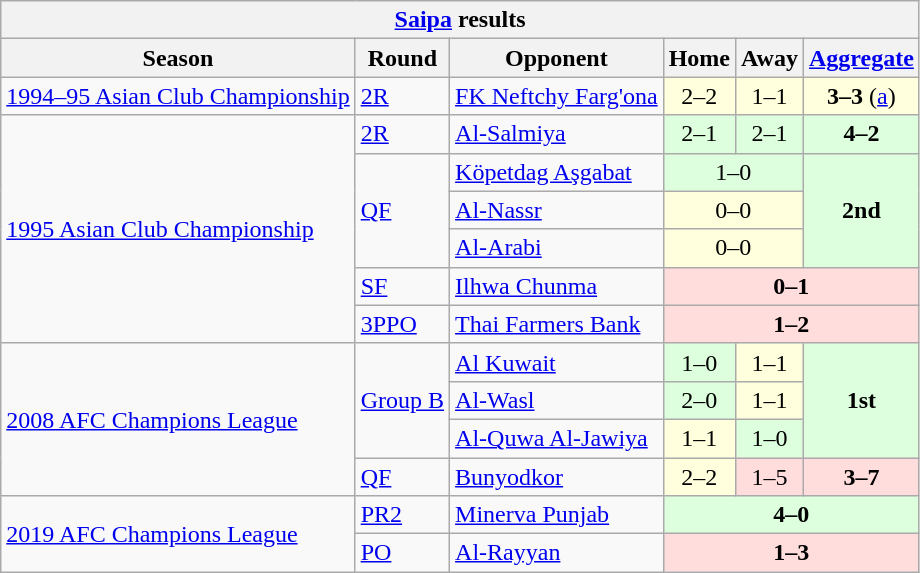<table class="wikitable">
<tr>
<th colspan="6"><a href='#'>Saipa</a> results</th>
</tr>
<tr>
<th>Season</th>
<th>Round</th>
<th>Opponent</th>
<th>Home</th>
<th>Away</th>
<th><a href='#'>Aggregate</a></th>
</tr>
<tr>
<td><a href='#'>1994–95 Asian Club Championship</a></td>
<td><a href='#'>2R</a></td>
<td> <a href='#'>FK Neftchy Farg'ona</a></td>
<td bgcolor="#ffffdd" style="text-align:center;">2–2</td>
<td bgcolor="#ffffdd" style="text-align:center;">1–1</td>
<td bgcolor="#ffffdd" style="text-align:center;"><strong>3–3</strong> (<a href='#'>a</a>)</td>
</tr>
<tr>
<td rowspan="6"><a href='#'>1995 Asian Club Championship</a></td>
<td><a href='#'>2R</a></td>
<td> <a href='#'>Al-Salmiya</a></td>
<td bgcolor="#ddffdd" style="text-align:center;">2–1</td>
<td bgcolor="#ddffdd" style="text-align:center;">2–1</td>
<td bgcolor="#ddffdd" style="text-align:center;"><strong>4–2</strong></td>
</tr>
<tr>
<td rowspan="3"><a href='#'>QF</a></td>
<td> <a href='#'>Köpetdag Aşgabat</a></td>
<td colspan="2" bgcolor="#ddffdd" style="text-align:center;">1–0</td>
<td rowspan="3" bgcolor="#ddffdd" style="text-align:center;"><strong>2nd</strong></td>
</tr>
<tr>
<td> <a href='#'>Al-Nassr</a></td>
<td colspan="2" bgcolor="#ffffdd" style="text-align:center;">0–0</td>
</tr>
<tr>
<td> <a href='#'>Al-Arabi</a></td>
<td colspan="2" bgcolor="#ffffdd" style="text-align:center;">0–0</td>
</tr>
<tr>
<td><a href='#'>SF</a></td>
<td> <a href='#'>Ilhwa Chunma</a></td>
<td colspan="3" bgcolor="#ffdddd" style="text-align:center;"><strong>0–1</strong> </td>
</tr>
<tr>
<td><a href='#'>3PPO</a></td>
<td> <a href='#'>Thai Farmers Bank</a></td>
<td colspan="3" bgcolor="#ffdddd" style="text-align:center;"><strong>1–2</strong></td>
</tr>
<tr>
<td rowspan="4"><a href='#'>2008 AFC Champions League</a></td>
<td rowspan="3"><a href='#'>Group B</a></td>
<td> <a href='#'>Al Kuwait</a></td>
<td bgcolor="#ddffdd" style="text-align:center;">1–0</td>
<td bgcolor="#ffffdd" style="text-align:center;">1–1</td>
<td rowspan="3" bgcolor="#ddffdd" style="text-align:center;"><strong>1st</strong></td>
</tr>
<tr>
<td> <a href='#'>Al-Wasl</a></td>
<td bgcolor="#ddffdd" style="text-align:center;">2–0</td>
<td bgcolor="#ffffdd" style="text-align:center;">1–1</td>
</tr>
<tr>
<td> <a href='#'>Al-Quwa Al-Jawiya</a></td>
<td bgcolor="#ffffdd" style="text-align:center;">1–1</td>
<td bgcolor="#ddffdd" style="text-align:center;">1–0</td>
</tr>
<tr>
<td><a href='#'>QF</a></td>
<td> <a href='#'>Bunyodkor</a></td>
<td bgcolor="#ffffdd" style="text-align:center;">2–2</td>
<td bgcolor="#ffdddd" style="text-align:center;">1–5</td>
<td bgcolor="#ffdddd" style="text-align:center;"><strong>3–7</strong></td>
</tr>
<tr>
<td rowspan="2"><a href='#'>2019 AFC Champions League</a></td>
<td><a href='#'>PR2</a></td>
<td> <a href='#'>Minerva Punjab</a></td>
<td colspan="3" bgcolor="#ddffdd" style="text-align:center;"><strong>4–0</strong></td>
</tr>
<tr>
<td><a href='#'>PO</a></td>
<td> <a href='#'>Al-Rayyan</a></td>
<td colspan="3" bgcolor="#ffdddd" style="text-align:center;"><strong>1–3</strong></td>
</tr>
</table>
